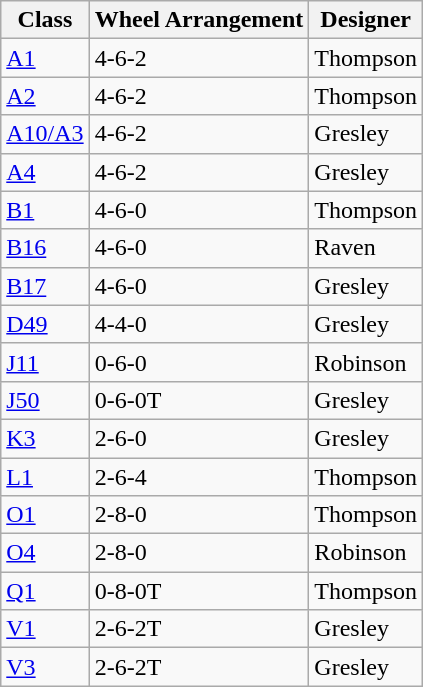<table class="wikitable">
<tr>
<th>Class</th>
<th>Wheel Arrangement</th>
<th>Designer</th>
</tr>
<tr>
<td><a href='#'>A1</a></td>
<td>4-6-2</td>
<td>Thompson</td>
</tr>
<tr>
<td><a href='#'>A2</a></td>
<td>4-6-2</td>
<td>Thompson</td>
</tr>
<tr>
<td><a href='#'>A10/A3</a></td>
<td>4-6-2</td>
<td>Gresley</td>
</tr>
<tr>
<td><a href='#'>A4</a></td>
<td>4-6-2</td>
<td>Gresley</td>
</tr>
<tr>
<td><a href='#'>B1</a></td>
<td>4-6-0</td>
<td>Thompson</td>
</tr>
<tr>
<td><a href='#'>B16</a></td>
<td>4-6-0</td>
<td>Raven</td>
</tr>
<tr>
<td><a href='#'>B17</a></td>
<td>4-6-0</td>
<td>Gresley</td>
</tr>
<tr>
<td><a href='#'>D49</a></td>
<td>4-4-0</td>
<td>Gresley</td>
</tr>
<tr>
<td><a href='#'>J11</a></td>
<td>0-6-0</td>
<td>Robinson</td>
</tr>
<tr>
<td><a href='#'>J50</a></td>
<td>0-6-0T</td>
<td>Gresley</td>
</tr>
<tr>
<td><a href='#'>K3</a></td>
<td>2-6-0</td>
<td>Gresley</td>
</tr>
<tr>
<td><a href='#'>L1</a></td>
<td>2-6-4</td>
<td>Thompson</td>
</tr>
<tr>
<td><a href='#'>O1</a></td>
<td>2-8-0</td>
<td>Thompson</td>
</tr>
<tr>
<td><a href='#'>O4</a></td>
<td>2-8-0</td>
<td>Robinson</td>
</tr>
<tr>
<td><a href='#'>Q1</a></td>
<td>0-8-0T</td>
<td>Thompson</td>
</tr>
<tr>
<td><a href='#'>V1</a></td>
<td>2-6-2T</td>
<td>Gresley</td>
</tr>
<tr>
<td><a href='#'>V3</a></td>
<td>2-6-2T</td>
<td>Gresley</td>
</tr>
</table>
